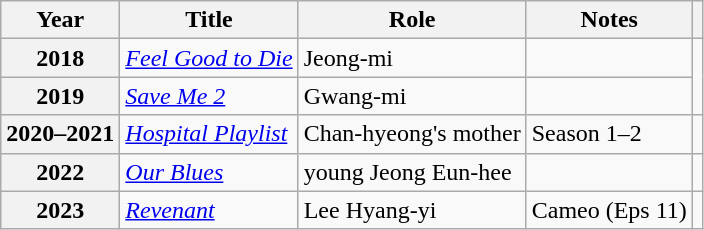<table class="wikitable sortable plainrowheaders">
<tr>
<th>Year</th>
<th>Title</th>
<th>Role</th>
<th class="unsortable">Notes</th>
<th class="unsortable"></th>
</tr>
<tr>
<th scope="row">2018</th>
<td><em><a href='#'>Feel Good to Die</a></em></td>
<td>Jeong-mi</td>
<td></td>
<td rowspan="2"></td>
</tr>
<tr>
<th scope="row">2019</th>
<td><em><a href='#'>Save Me 2</a></em></td>
<td>Gwang-mi</td>
<td></td>
</tr>
<tr>
<th scope="row">2020–2021</th>
<td><em><a href='#'>Hospital Playlist</a></em></td>
<td>Chan-hyeong's mother</td>
<td>Season 1–2</td>
<td></td>
</tr>
<tr>
<th scope="row">2022</th>
<td><em><a href='#'>Our Blues</a></em></td>
<td>young Jeong Eun-hee</td>
<td></td>
<td></td>
</tr>
<tr>
<th scope="row">2023</th>
<td><em><a href='#'>Revenant</a></em></td>
<td>Lee Hyang-yi</td>
<td>Cameo (Eps 11)</td>
<td></td>
</tr>
</table>
